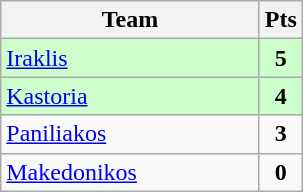<table class="wikitable" style="text-align: center;">
<tr>
<th width=165>Team</th>
<th width=20>Pts</th>
</tr>
<tr bgcolor="#ccffcc">
<td align=left><a href='#'>Iraklis</a></td>
<td><strong>5</strong></td>
</tr>
<tr bgcolor="#ccffcc">
<td align=left><a href='#'>Kastoria</a></td>
<td><strong>4</strong></td>
</tr>
<tr>
<td align=left><a href='#'>Paniliakos</a></td>
<td><strong>3</strong></td>
</tr>
<tr>
<td align=left><a href='#'>Makedonikos</a></td>
<td><strong>0</strong></td>
</tr>
</table>
